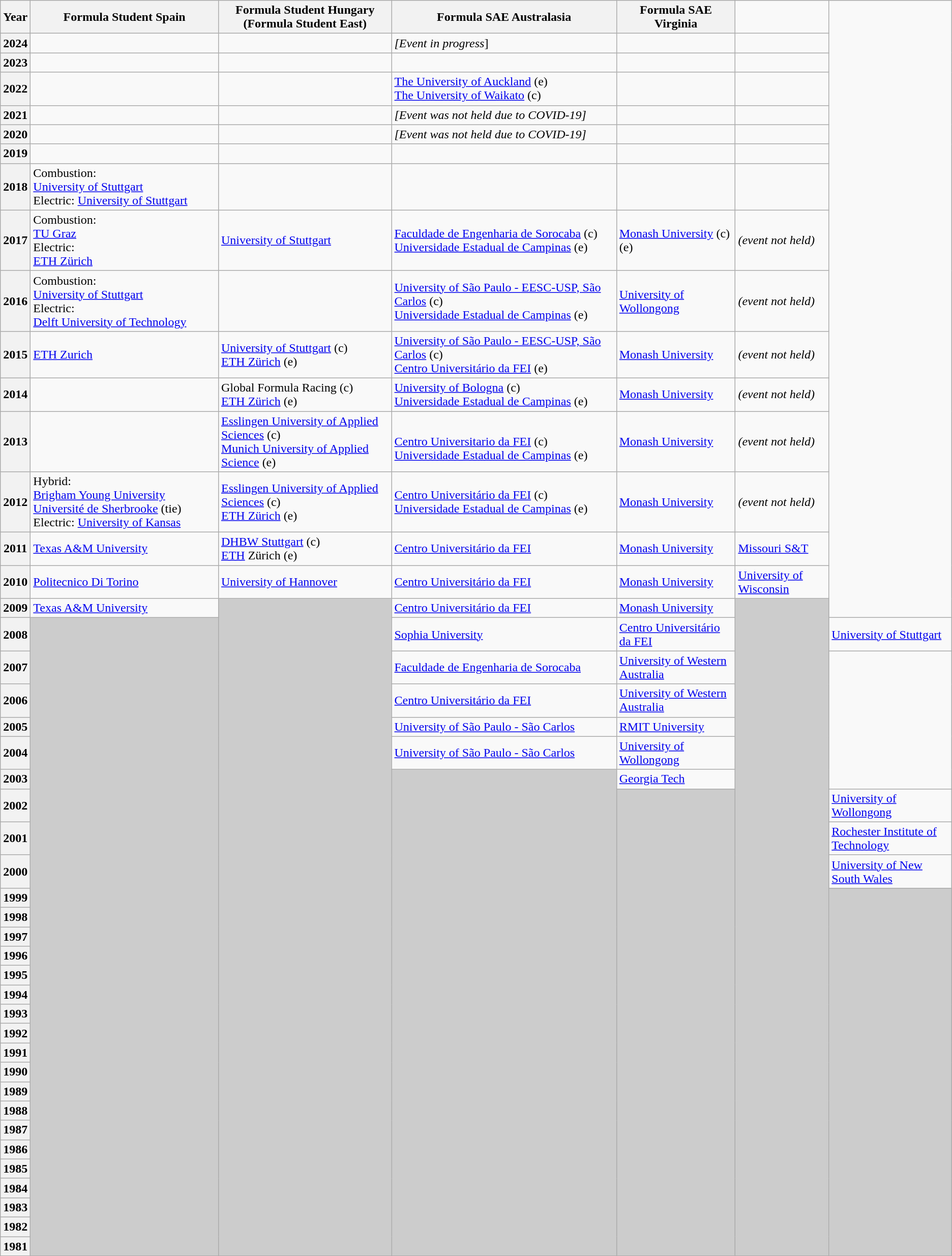<table class="wikitable">
<tr>
<th>Year</th>
<th> Formula Student Spain</th>
<th> Formula Student Hungary (Formula Student East)</th>
<th> Formula SAE Australasia</th>
<th> Formula SAE Virginia</th>
<td></td>
</tr>
<tr>
<th>2024</th>
<td></td>
<td></td>
<td><em>[Event in progress</em>]</td>
<td></td>
<td></td>
</tr>
<tr>
<th>2023</th>
<td></td>
<td></td>
<td></td>
<td></td>
<td></td>
</tr>
<tr>
<th>2022</th>
<td></td>
<td></td>
<td><a href='#'>The University of Auckland</a> (e)<br><a href='#'>The University of Waikato</a> (c)</td>
<td></td>
<td></td>
</tr>
<tr>
<th>2021</th>
<td></td>
<td></td>
<td><em>[Event was not held due to COVID-19]</em></td>
<td></td>
<td></td>
</tr>
<tr>
<th>2020</th>
<td></td>
<td></td>
<td><em>[Event was not held due to COVID-19]</em></td>
<td></td>
<td></td>
</tr>
<tr>
<th>2019</th>
<td></td>
<td></td>
<td></td>
<td></td>
<td></td>
</tr>
<tr>
<th>2018</th>
<td>Combustion:<br> <a href='#'>University of Stuttgart</a><br>Electric:  <a href='#'>University of Stuttgart</a></td>
<td></td>
<td></td>
<td></td>
<td></td>
</tr>
<tr>
<th>2017</th>
<td>Combustion:<br> <a href='#'>TU Graz</a><br>Electric:<br> <a href='#'>ETH Zürich</a></td>
<td> <a href='#'>University of Stuttgart</a></td>
<td> <a href='#'>Faculdade de Engenharia de Sorocaba</a> (c)<br> <a href='#'>Universidade Estadual de Campinas</a> (e)</td>
<td> <a href='#'>Monash University</a> (c) (e)</td>
<td><em>(event not held)</em></td>
</tr>
<tr>
<th>2016</th>
<td>Combustion:<br> <a href='#'>University of Stuttgart</a><br>Electric:<br> <a href='#'>Delft University of Technology</a></td>
<td></td>
<td> <a href='#'>University of São Paulo - EESC-USP, São Carlos</a> (c)<br> <a href='#'>Universidade Estadual de Campinas</a> (e)</td>
<td> <a href='#'>University of Wollongong</a></td>
<td><em>(event not held)</em></td>
</tr>
<tr>
<th>2015</th>
<td> <a href='#'>ETH Zurich</a></td>
<td> <a href='#'>University of Stuttgart</a> (c)<br> <a href='#'>ETH Zürich</a> (e)</td>
<td> <a href='#'>University of São Paulo - EESC-USP, São Carlos</a> (c)<br> <a href='#'>Centro Universitário da FEI</a> (e)</td>
<td> <a href='#'>Monash University</a></td>
<td><em>(event not held)</em></td>
</tr>
<tr>
<th>2014</th>
<td></td>
<td>  Global Formula Racing (c)<br> <a href='#'>ETH Zürich</a> (e)</td>
<td> <a href='#'>University of Bologna</a> (c)<br> <a href='#'>Universidade Estadual de Campinas</a> (e)</td>
<td> <a href='#'>Monash University</a></td>
<td><em>(event not held)</em></td>
</tr>
<tr>
<th>2013</th>
<td></td>
<td> <a href='#'>Esslingen University of Applied Sciences</a> (c)<br> <a href='#'>Munich University of Applied Science</a> (e)</td>
<td><br> <a href='#'>Centro Universitario da FEI</a> (c)
 <a href='#'>Universidade Estadual de Campinas</a> (e)</td>
<td> <a href='#'>Monash University</a></td>
<td><em>(event not held)</em></td>
</tr>
<tr>
<th>2012</th>
<td>Hybrid:<br> <a href='#'>Brigham Young University</a>  <a href='#'>Université de Sherbrooke</a> (tie)<br>Electric:  <a href='#'>University of Kansas</a></td>
<td> <a href='#'>Esslingen University of Applied Sciences</a> (c)<br> <a href='#'>ETH Zürich</a> (e)</td>
<td> <a href='#'>Centro Universitário da FEI</a> (c)<br> <a href='#'>Universidade Estadual de Campinas</a> (e)</td>
<td> <a href='#'>Monash University</a></td>
<td><em>(event not held)</em></td>
</tr>
<tr>
<th>2011</th>
<td> <a href='#'>Texas A&M University</a></td>
<td> <a href='#'>DHBW Stuttgart</a> (c)<br> <a href='#'>ETH</a> Zürich (e)</td>
<td> <a href='#'>Centro Universitário da FEI</a></td>
<td> <a href='#'>Monash University</a></td>
<td> <a href='#'>Missouri S&T</a></td>
</tr>
<tr>
<th>2010</th>
<td> <a href='#'>Politecnico Di Torino</a></td>
<td> <a href='#'>University of Hannover</a></td>
<td> <a href='#'>Centro Universitário da FEI</a></td>
<td> <a href='#'>Monash University</a></td>
<td> <a href='#'>University of Wisconsin</a></td>
</tr>
<tr>
<th>2009</th>
<td> <a href='#'>Texas A&M University</a></td>
<td rowspan="29" style="background:#CCC;"></td>
<td> <a href='#'>Centro Universitário da FEI</a></td>
<td> <a href='#'>Monash University</a></td>
<td rowspan="29" style="background:#CCC;"></td>
</tr>
<tr>
<th>2008</th>
<td rowspan="28" style="background:#CCC;"></td>
<td> <a href='#'>Sophia University</a></td>
<td> <a href='#'>Centro Universitário da FEI</a></td>
<td> <a href='#'>University of Stuttgart</a></td>
</tr>
<tr>
<th>2007</th>
<td> <a href='#'>Faculdade de Engenharia de Sorocaba</a></td>
<td> <a href='#'>University of Western Australia</a></td>
</tr>
<tr>
<th>2006</th>
<td> <a href='#'>Centro Universitário da FEI</a></td>
<td> <a href='#'>University of Western Australia</a></td>
</tr>
<tr>
<th>2005</th>
<td> <a href='#'>University of São Paulo - São Carlos</a></td>
<td> <a href='#'>RMIT University</a></td>
</tr>
<tr>
<th>2004</th>
<td> <a href='#'>University of São Paulo - São Carlos</a></td>
<td> <a href='#'>University of Wollongong</a></td>
</tr>
<tr>
<th>2003</th>
<td rowspan="23" style="background:#CCC;"></td>
<td> <a href='#'>Georgia Tech</a></td>
</tr>
<tr>
<th>2002</th>
<td rowspan="22" style="background:#CCC;"></td>
<td> <a href='#'>University of Wollongong</a></td>
</tr>
<tr>
<th>2001</th>
<td> <a href='#'>Rochester Institute of Technology</a></td>
</tr>
<tr>
<th>2000</th>
<td> <a href='#'>University of New South Wales</a></td>
</tr>
<tr>
<th>1999</th>
<td rowspan="19" style="background:#CCC;"></td>
</tr>
<tr>
<th>1998</th>
</tr>
<tr>
<th>1997</th>
</tr>
<tr>
<th>1996</th>
</tr>
<tr>
<th>1995</th>
</tr>
<tr>
<th>1994</th>
</tr>
<tr>
<th>1993</th>
</tr>
<tr>
<th>1992</th>
</tr>
<tr>
<th>1991</th>
</tr>
<tr>
<th>1990</th>
</tr>
<tr>
<th>1989</th>
</tr>
<tr>
<th>1988</th>
</tr>
<tr>
<th>1987</th>
</tr>
<tr>
<th>1986</th>
</tr>
<tr>
<th>1985</th>
</tr>
<tr>
<th>1984</th>
</tr>
<tr>
<th>1983</th>
</tr>
<tr>
<th>1982</th>
</tr>
<tr>
<th>1981</th>
</tr>
</table>
